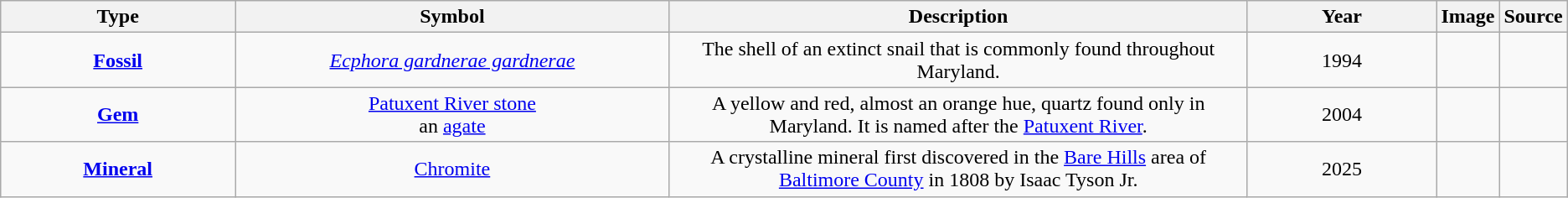<table class="wikitable" style="text-align:center;">
<tr>
<th width=16%>Type</th>
<th width=30%>Symbol</th>
<th width=40%>Description</th>
<th width=13%>Year</th>
<th width=13%>Image</th>
<th width=10%>Source</th>
</tr>
<tr>
<td><strong><a href='#'>Fossil</a></strong></td>
<td><em><a href='#'>Ecphora gardnerae gardnerae</a></em></td>
<td>The shell of an extinct snail that is commonly found throughout Maryland.</td>
<td>1994</td>
<td></td>
<td></td>
</tr>
<tr>
<td><strong><a href='#'>Gem</a></strong></td>
<td><a href='#'>Patuxent River stone</a><br>an <a href='#'>agate</a></td>
<td>A yellow and red, almost an orange hue, quartz found only in Maryland.  It is named after the <a href='#'>Patuxent River</a>.</td>
<td>2004</td>
<td></td>
<td></td>
</tr>
<tr>
<td><strong><a href='#'>Mineral</a></strong></td>
<td><a href='#'>Chromite</a></td>
<td>A crystalline mineral first discovered in the <a href='#'>Bare Hills</a> area of <a href='#'>Baltimore County</a> in 1808 by Isaac Tyson Jr.</td>
<td>2025</td>
<td></td>
<td></td>
</tr>
</table>
